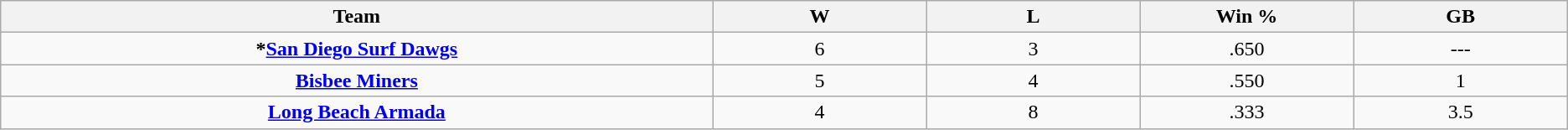<table class="wikitable">
<tr>
<th bgcolor="#DDDDFF" width="10%">Team</th>
<th bgcolor="#DDDDFF" width="3%">W</th>
<th bgcolor="#DDDDFF" width="3%">L</th>
<th bgcolor="#DDDDFF" width="3%">Win %</th>
<th bgcolor="#DDDDFF" width="3%">GB</th>
</tr>
<tr>
<td align=center><strong>*<a href='#'>San Diego Surf Dawgs</a></strong></td>
<td align=center>6</td>
<td align=center>3</td>
<td align=center>.650</td>
<td align=center>---</td>
</tr>
<tr>
<td align=center><strong><a href='#'>Bisbee Miners</a></strong></td>
<td align=center>5</td>
<td align=center>4</td>
<td align=center>.550</td>
<td align=center>1</td>
</tr>
<tr>
<td align=center><strong><a href='#'>Long Beach Armada</a></strong></td>
<td align=center>4</td>
<td align=center>8</td>
<td align=center>.333</td>
<td align=center>3.5</td>
</tr>
</table>
